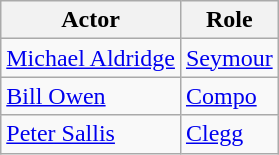<table class="wikitable">
<tr>
<th>Actor</th>
<th>Role</th>
</tr>
<tr>
<td><a href='#'>Michael Aldridge</a></td>
<td><a href='#'>Seymour</a></td>
</tr>
<tr>
<td><a href='#'>Bill Owen</a></td>
<td><a href='#'>Compo</a></td>
</tr>
<tr>
<td><a href='#'>Peter Sallis</a></td>
<td><a href='#'>Clegg</a></td>
</tr>
</table>
